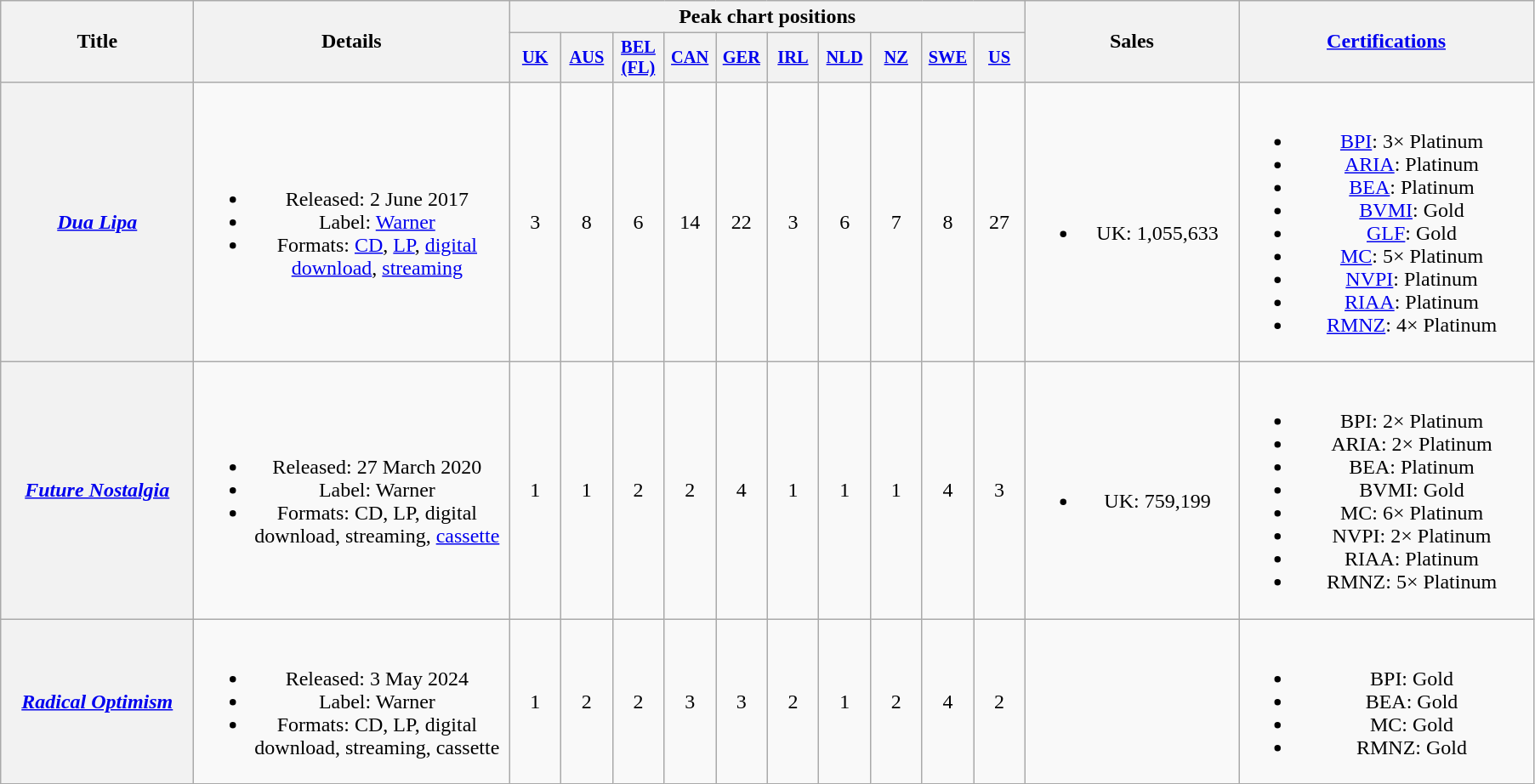<table class="wikitable plainrowheaders" style="text-align:center;">
<tr>
<th scope="col" rowspan="2" style="width:9em;">Title</th>
<th scope="col" rowspan="2" style="width:15em;">Details</th>
<th scope="col" colspan="10">Peak chart positions</th>
<th scope="col" rowspan="2" style="width:10em;">Sales</th>
<th scope="col" rowspan="2" style="width:14em;"><a href='#'>Certifications</a></th>
</tr>
<tr>
<th scope="col" style="width:2.5em;font-size:85%;"><a href='#'>UK</a><br></th>
<th scope="col" style="width:2.5em;font-size:85%;"><a href='#'>AUS</a><br></th>
<th scope="col" style="width:2.5em;font-size:85%;"><a href='#'>BEL (FL)</a><br></th>
<th scope="col" style="width:2.5em;font-size:85%;"><a href='#'>CAN</a><br></th>
<th scope="col" style="width:2.5em;font-size:85%;"><a href='#'>GER</a><br></th>
<th scope="col" style="width:2.5em;font-size:85%;"><a href='#'>IRL</a><br></th>
<th scope="col" style="width:2.5em;font-size:85%;"><a href='#'>NLD</a><br></th>
<th scope="col" style="width:2.5em;font-size:85%;"><a href='#'>NZ</a><br></th>
<th scope="col" style="width:2.5em;font-size:85%;"><a href='#'>SWE</a><br></th>
<th scope="col" style="width:2.5em;font-size:85%;"><a href='#'>US</a><br></th>
</tr>
<tr>
<th scope="row"><em><a href='#'>Dua Lipa</a></em></th>
<td><br><ul><li>Released: 2 June 2017</li><li>Label: <a href='#'>Warner</a></li><li>Formats: <a href='#'>CD</a>, <a href='#'>LP</a>, <a href='#'>digital download</a>, <a href='#'>streaming</a></li></ul></td>
<td>3</td>
<td>8</td>
<td>6</td>
<td>14</td>
<td>22</td>
<td>3</td>
<td>6</td>
<td>7</td>
<td>8</td>
<td>27</td>
<td><br><ul><li>UK: 1,055,633</li></ul></td>
<td><br><ul><li><a href='#'>BPI</a>: 3× Platinum</li><li><a href='#'>ARIA</a>: Platinum</li><li><a href='#'>BEA</a>: Platinum</li><li><a href='#'>BVMI</a>: Gold</li><li><a href='#'>GLF</a>: Gold</li><li><a href='#'>MC</a>: 5× Platinum</li><li><a href='#'>NVPI</a>: Platinum</li><li><a href='#'>RIAA</a>: Platinum</li><li><a href='#'>RMNZ</a>: 4× Platinum</li></ul></td>
</tr>
<tr>
<th scope="row"><em><a href='#'>Future Nostalgia</a></em></th>
<td><br><ul><li>Released: 27 March 2020</li><li>Label: Warner</li><li>Formats: CD, LP, digital download, streaming, <a href='#'>cassette</a></li></ul></td>
<td>1</td>
<td>1</td>
<td>2</td>
<td>2</td>
<td>4</td>
<td>1</td>
<td>1</td>
<td>1</td>
<td>4</td>
<td>3</td>
<td><br><ul><li>UK: 759,199</li></ul></td>
<td><br><ul><li>BPI: 2× Platinum</li><li>ARIA: 2× Platinum</li><li>BEA: Platinum</li><li>BVMI: Gold</li><li>MC: 6× Platinum</li><li>NVPI: 2× Platinum</li><li>RIAA: Platinum</li><li>RMNZ: 5× Platinum</li></ul></td>
</tr>
<tr>
<th scope="row"><em><a href='#'>Radical Optimism</a></em></th>
<td><br><ul><li>Released: 3 May 2024</li><li>Label: Warner</li><li>Formats: CD, LP, digital download, streaming, cassette</li></ul></td>
<td>1</td>
<td>2</td>
<td>2</td>
<td>3</td>
<td>3</td>
<td>2</td>
<td>1</td>
<td>2</td>
<td>4</td>
<td>2</td>
<td></td>
<td><br><ul><li>BPI: Gold</li><li>BEA: Gold</li><li>MC: Gold</li><li>RMNZ: Gold</li></ul></td>
</tr>
</table>
